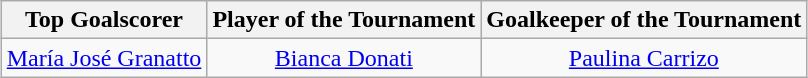<table class=wikitable style="margin:auto; text-align:center">
<tr>
<th>Top Goalscorer</th>
<th>Player of the Tournament</th>
<th>Goalkeeper of the Tournament</th>
</tr>
<tr>
<td> <a href='#'>María José Granatto</a></td>
<td> <a href='#'>Bianca Donati</a></td>
<td> <a href='#'>Paulina Carrizo</a></td>
</tr>
</table>
